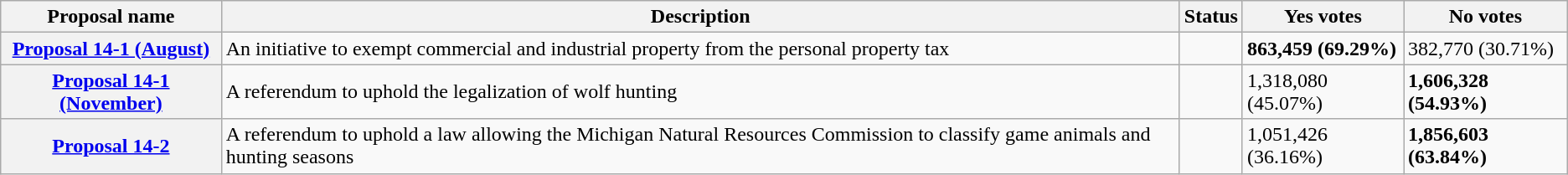<table class="wikitable sortable plainrowheaders">
<tr>
<th scope="col">Proposal name</th>
<th class="unsortable" scope="col">Description</th>
<th scope="col">Status</th>
<th scope="col">Yes votes</th>
<th scope="col">No votes</th>
</tr>
<tr>
<th scope="row"><a href='#'>Proposal 14-1 (August)</a></th>
<td>An initiative to exempt commercial and industrial property from the personal property tax</td>
<td></td>
<td><strong>863,459 (69.29%)</strong></td>
<td>382,770 (30.71%)</td>
</tr>
<tr>
<th scope="row"><a href='#'>Proposal 14-1 (November)</a></th>
<td>A referendum to uphold the legalization of wolf hunting</td>
<td></td>
<td>1,318,080 (45.07%)</td>
<td><strong>1,606,328 (54.93%)</strong></td>
</tr>
<tr>
<th scope="row"><a href='#'>Proposal 14-2</a></th>
<td>A referendum to uphold a law allowing the Michigan Natural Resources Commission to classify game animals and hunting seasons</td>
<td></td>
<td>1,051,426 (36.16%)</td>
<td><strong>1,856,603 (63.84%)</strong></td>
</tr>
</table>
